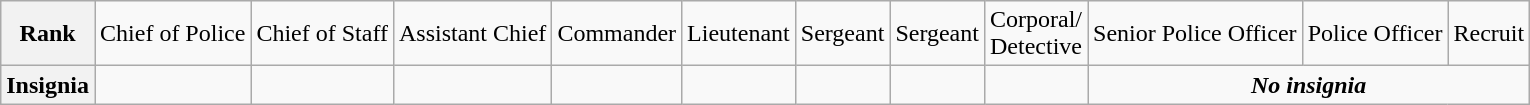<table class="wikitable">
<tr style="text-align:center;">
<th>Rank</th>
<td>Chief of Police</td>
<td>Chief of Staff</td>
<td>Assistant Chief</td>
<td>Commander</td>
<td>Lieutenant</td>
<td>Sergeant<br></td>
<td>Sergeant</td>
<td>Corporal/<br>Detective</td>
<td>Senior Police Officer</td>
<td>Police Officer</td>
<td>Recruit</td>
</tr>
<tr style="text-align:center;">
<th>Insignia</th>
<td></td>
<td></td>
<td></td>
<td></td>
<td></td>
<td></td>
<td></td>
<td></td>
<td colspan=3><strong><em>No insignia</em></strong></td>
</tr>
</table>
